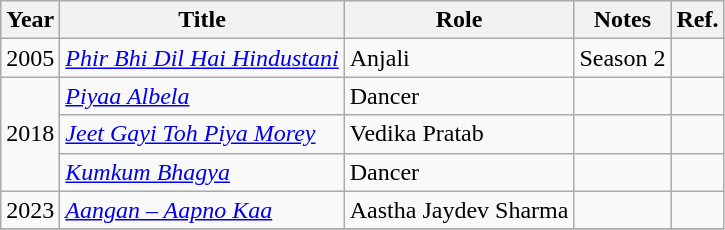<table class="wikitable plainrowheaders sortable" style="margin-right: 0;">
<tr>
<th>Year</th>
<th>Title</th>
<th>Role</th>
<th class="unsortable">Notes</th>
<th class="unsortable">Ref.</th>
</tr>
<tr>
<td>2005</td>
<td><em><a href='#'>Phir Bhi Dil Hai Hindustani</a></em></td>
<td>Anjali</td>
<td>Season 2</td>
<td></td>
</tr>
<tr>
<td rowspan="3">2018</td>
<td><em><a href='#'>Piyaa Albela</a></em></td>
<td>Dancer</td>
<td></td>
<td></td>
</tr>
<tr>
<td><em><a href='#'>Jeet Gayi Toh Piya Morey</a></em></td>
<td>Vedika Pratab</td>
<td></td>
<td></td>
</tr>
<tr>
<td><em><a href='#'>Kumkum Bhagya</a></em></td>
<td>Dancer</td>
<td></td>
<td></td>
</tr>
<tr>
<td>2023</td>
<td><em><a href='#'>Aangan – Aapno Kaa</a></em></td>
<td>Aastha Jaydev Sharma</td>
<td></td>
<td></td>
</tr>
<tr>
</tr>
</table>
